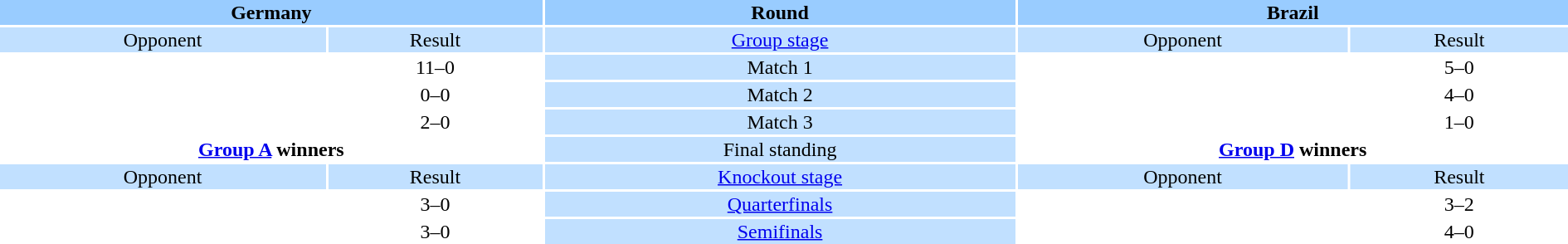<table style="width:100%; text-align:center;">
<tr style="vertical-align:top; background:#9cf;">
<th colspan=2 style="width:1*">Germany</th>
<th>Round</th>
<th colspan=2 style="width:1*">Brazil</th>
</tr>
<tr style="vertical-align:top; background:#c1e0ff;">
<td>Opponent</td>
<td>Result</td>
<td><a href='#'>Group stage</a></td>
<td>Opponent</td>
<td>Result</td>
</tr>
<tr>
<td align=left></td>
<td>11–0</td>
<td style="background:#c1e0ff;">Match 1</td>
<td align=left></td>
<td>5–0</td>
</tr>
<tr>
<td align=left></td>
<td>0–0</td>
<td style="background:#c1e0ff;">Match 2</td>
<td align=left></td>
<td>4–0</td>
</tr>
<tr>
<td align=left></td>
<td>2–0</td>
<td style="background:#c1e0ff;">Match 3</td>
<td align=left></td>
<td>1–0</td>
</tr>
<tr>
<td colspan="2" style="text-align:center;"><strong><a href='#'>Group A</a> winners</strong><br><div></div></td>
<td style="background:#c1e0ff;">Final standing</td>
<td colspan="2" style="text-align:center;"><strong><a href='#'>Group D</a> winners</strong><br><div></div></td>
</tr>
<tr style="vertical-align:top; background:#c1e0ff;">
<td>Opponent</td>
<td>Result</td>
<td><a href='#'>Knockout stage</a></td>
<td>Opponent</td>
<td>Result</td>
</tr>
<tr>
<td align=left></td>
<td>3–0</td>
<td style="background:#c1e0ff;"><a href='#'>Quarterfinals</a></td>
<td align=left></td>
<td>3–2</td>
</tr>
<tr>
<td align=left></td>
<td>3–0</td>
<td style="background:#c1e0ff;"><a href='#'>Semifinals</a></td>
<td align=left></td>
<td>4–0</td>
</tr>
</table>
